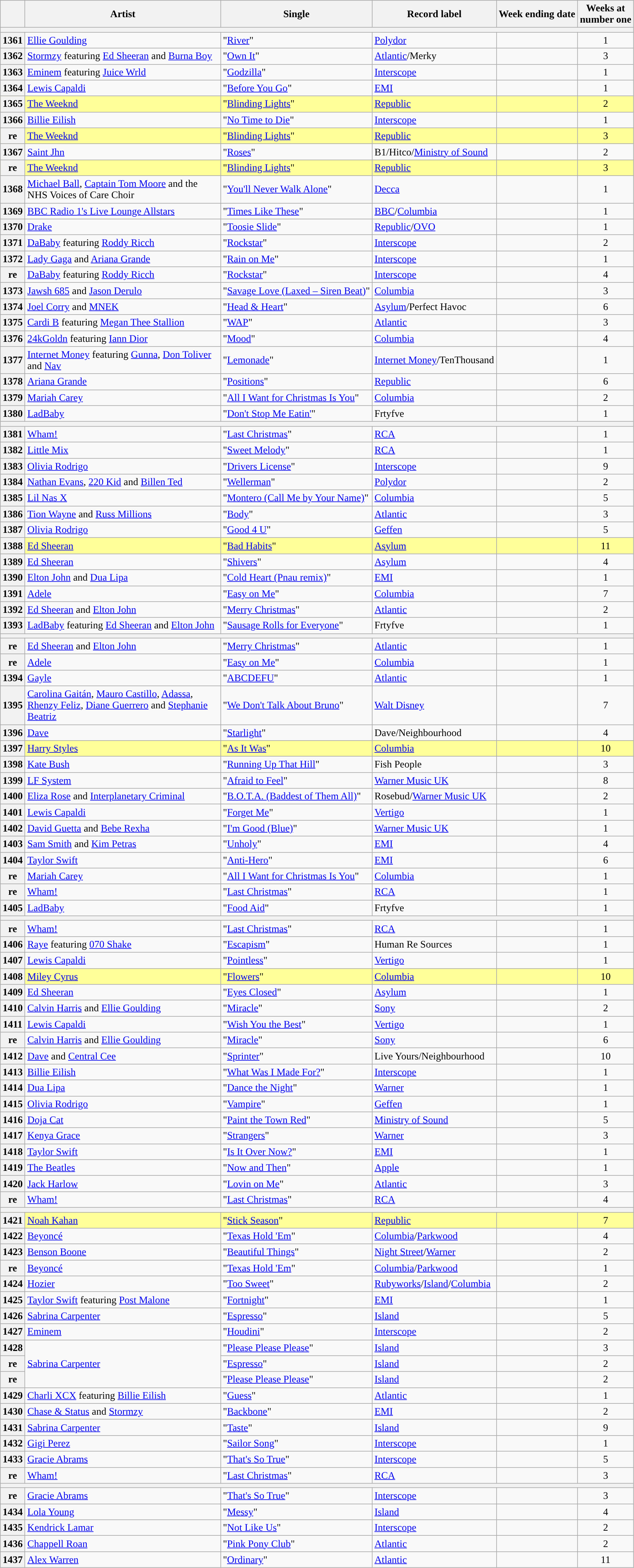<table class="wikitable plainrowheaders sortable">
<tr>
<th scope=col></th>
<th scope=col style="width:19em;">Artist</th>
<th scope=col>Single</th>
<th scope=col>Record label</th>
<th scope=col>Week ending date</th>
<th scope=col>Weeks at<br>number one</th>
</tr>
<tr class=unsortable>
<th scope=row style="text-align:center;" colspan=7></th>
</tr>
<tr>
<th scope=row style="text-align:center;">1361</th>
<td><a href='#'>Ellie Goulding</a></td>
<td>"<a href='#'>River</a>"</td>
<td><a href='#'>Polydor</a></td>
<td></td>
<td align=center>1</td>
</tr>
<tr>
<th scope=row style="text-align:center;">1362</th>
<td><a href='#'>Stormzy</a> featuring <a href='#'>Ed Sheeran</a> and <a href='#'>Burna Boy</a></td>
<td>"<a href='#'>Own It</a>"</td>
<td><a href='#'>Atlantic</a>/Merky</td>
<td></td>
<td align=center>3</td>
</tr>
<tr>
<th scope=row style="text-align:center;">1363</th>
<td><a href='#'>Eminem</a> featuring <a href='#'>Juice Wrld</a></td>
<td>"<a href='#'>Godzilla</a>"</td>
<td><a href='#'>Interscope</a></td>
<td></td>
<td align=center>1</td>
</tr>
<tr>
<th scope=row style="text-align:center;">1364</th>
<td><a href='#'>Lewis Capaldi</a></td>
<td>"<a href='#'>Before You Go</a>"</td>
<td><a href='#'>EMI</a></td>
<td></td>
<td align=center>1</td>
</tr>
<tr style="background:#ff9;">
<th scope=row style="text-align:center;">1365</th>
<td><a href='#'>The Weeknd</a></td>
<td>"<a href='#'>Blinding Lights</a>" </td>
<td><a href='#'>Republic</a></td>
<td></td>
<td align=center>2</td>
</tr>
<tr>
<th scope=row style="text-align:center;">1366</th>
<td><a href='#'>Billie Eilish</a></td>
<td>"<a href='#'>No Time to Die</a>"</td>
<td><a href='#'>Interscope</a></td>
<td></td>
<td align=center>1</td>
</tr>
<tr style="background:#ff9;">
<th scope=row style="text-align:center;">re</th>
<td><a href='#'>The Weeknd</a></td>
<td>"<a href='#'>Blinding Lights</a>" </td>
<td><a href='#'>Republic</a></td>
<td></td>
<td align=center>3</td>
</tr>
<tr>
<th scope=row style="text-align:center;">1367</th>
<td><a href='#'>Saint Jhn</a></td>
<td>"<a href='#'>Roses</a>"</td>
<td>B1/Hitco/<a href='#'>Ministry of Sound</a></td>
<td></td>
<td align=center>2</td>
</tr>
<tr style="background:#ff9;">
<th scope=row style="text-align:center;">re</th>
<td><a href='#'>The Weeknd</a></td>
<td>"<a href='#'>Blinding Lights</a>" </td>
<td><a href='#'>Republic</a></td>
<td></td>
<td align=center>3</td>
</tr>
<tr>
<th scope=row style="text-align:center;">1368</th>
<td><a href='#'>Michael Ball</a>, <a href='#'>Captain Tom Moore</a> and the NHS Voices of Care Choir</td>
<td>"<a href='#'>You'll Never Walk Alone</a>"</td>
<td><a href='#'>Decca</a></td>
<td></td>
<td align=center>1</td>
</tr>
<tr>
<th scope=row style="text-align:center;">1369</th>
<td><a href='#'>BBC Radio 1's Live Lounge Allstars</a></td>
<td>"<a href='#'>Times Like These</a>"</td>
<td><a href='#'>BBC</a>/<a href='#'>Columbia</a></td>
<td></td>
<td align=center>1</td>
</tr>
<tr>
<th scope=row style="text-align:center;">1370</th>
<td><a href='#'>Drake</a></td>
<td>"<a href='#'>Toosie Slide</a>"</td>
<td><a href='#'>Republic</a>/<a href='#'>OVO</a></td>
<td></td>
<td align=center>1</td>
</tr>
<tr>
<th scope=row style="text-align:center;">1371</th>
<td><a href='#'>DaBaby</a> featuring <a href='#'>Roddy Ricch</a></td>
<td>"<a href='#'>Rockstar</a>"</td>
<td><a href='#'>Interscope</a></td>
<td></td>
<td align=center>2</td>
</tr>
<tr>
<th scope=row style="text-align:center;">1372</th>
<td><a href='#'>Lady Gaga</a> and <a href='#'>Ariana Grande</a></td>
<td>"<a href='#'>Rain on Me</a>"</td>
<td><a href='#'>Interscope</a></td>
<td></td>
<td align=center>1</td>
</tr>
<tr>
<th scope=row style="text-align:center;">re</th>
<td><a href='#'>DaBaby</a> featuring <a href='#'>Roddy Ricch</a></td>
<td>"<a href='#'>Rockstar</a>"</td>
<td><a href='#'>Interscope</a></td>
<td></td>
<td align=center>4</td>
</tr>
<tr>
<th scope=row style="text-align:center;">1373</th>
<td><a href='#'>Jawsh 685</a> and <a href='#'>Jason Derulo</a></td>
<td>"<a href='#'>Savage Love (Laxed – Siren Beat)</a>"</td>
<td><a href='#'>Columbia</a></td>
<td></td>
<td align=center>3</td>
</tr>
<tr>
<th scope=row style="text-align:center;">1374</th>
<td><a href='#'>Joel Corry</a> and <a href='#'>MNEK</a></td>
<td>"<a href='#'>Head & Heart</a>"</td>
<td><a href='#'>Asylum</a>/Perfect Havoc</td>
<td></td>
<td align=center>6</td>
</tr>
<tr>
<th scope=row style="text-align:center;">1375</th>
<td><a href='#'>Cardi B</a> featuring <a href='#'>Megan Thee Stallion</a></td>
<td>"<a href='#'>WAP</a>"</td>
<td><a href='#'>Atlantic</a></td>
<td></td>
<td align=center>3</td>
</tr>
<tr>
<th scope=row style="text-align:center;">1376</th>
<td><a href='#'>24kGoldn</a> featuring <a href='#'>Iann Dior</a></td>
<td>"<a href='#'>Mood</a>"</td>
<td><a href='#'>Columbia</a></td>
<td></td>
<td align=center>4</td>
</tr>
<tr>
<th scope=row style="text-align:center;">1377</th>
<td><a href='#'>Internet Money</a> featuring <a href='#'>Gunna</a>, <a href='#'>Don Toliver</a> and <a href='#'>Nav</a></td>
<td>"<a href='#'>Lemonade</a>"</td>
<td><a href='#'>Internet Money</a>/TenThousand</td>
<td></td>
<td align=center>1</td>
</tr>
<tr>
<th scope=row style="text-align:center;">1378</th>
<td><a href='#'>Ariana Grande</a></td>
<td>"<a href='#'>Positions</a>"</td>
<td><a href='#'>Republic</a></td>
<td></td>
<td align=center>6</td>
</tr>
<tr>
<th scope=row style="text-align:center;">1379</th>
<td><a href='#'>Mariah Carey</a></td>
<td>"<a href='#'>All I Want for Christmas Is You</a>"</td>
<td><a href='#'>Columbia</a></td>
<td></td>
<td align=center>2</td>
</tr>
<tr>
<th scope=row style="text-align:center;">1380</th>
<td><a href='#'>LadBaby</a></td>
<td>"<a href='#'>Don't Stop Me Eatin'</a>"</td>
<td>Frtyfve</td>
<td></td>
<td align=center>1</td>
</tr>
<tr>
<th scope=row style="text-align:center;" colspan=7></th>
</tr>
<tr>
<th scope=row style="text-align:center;">1381</th>
<td><a href='#'>Wham!</a></td>
<td>"<a href='#'>Last Christmas</a>"</td>
<td><a href='#'>RCA</a></td>
<td></td>
<td align=center>1</td>
</tr>
<tr>
<th scope=row style="text-align:center;">1382</th>
<td><a href='#'>Little Mix</a></td>
<td>"<a href='#'>Sweet Melody</a>"</td>
<td><a href='#'>RCA</a></td>
<td></td>
<td align=center>1</td>
</tr>
<tr>
<th scope=row style="text-align:center;">1383</th>
<td><a href='#'>Olivia Rodrigo</a></td>
<td>"<a href='#'>Drivers License</a>"</td>
<td><a href='#'>Interscope</a></td>
<td></td>
<td align=center>9</td>
</tr>
<tr>
<th scope=row style="text-align:center;">1384</th>
<td><a href='#'>Nathan Evans</a>, <a href='#'>220 Kid</a> and <a href='#'>Billen Ted</a></td>
<td>"<a href='#'>Wellerman</a>"</td>
<td><a href='#'>Polydor</a></td>
<td></td>
<td align=center>2</td>
</tr>
<tr>
<th scope=row style="text-align:center;">1385</th>
<td><a href='#'>Lil Nas X</a></td>
<td>"<a href='#'>Montero (Call Me by Your Name)</a>"</td>
<td><a href='#'>Columbia</a></td>
<td></td>
<td align=center>5</td>
</tr>
<tr>
<th scope=row style="text-align:center;">1386</th>
<td><a href='#'>Tion Wayne</a> and <a href='#'>Russ Millions</a></td>
<td>"<a href='#'>Body</a>"</td>
<td><a href='#'>Atlantic</a></td>
<td></td>
<td align=center>3</td>
</tr>
<tr>
<th scope=row style="text-align:center;">1387</th>
<td><a href='#'>Olivia Rodrigo</a></td>
<td>"<a href='#'>Good 4 U</a>"</td>
<td><a href='#'>Geffen</a></td>
<td></td>
<td align=center>5</td>
</tr>
<tr style="background:#ff9;">
<th scope=row style="text-align:center;">1388</th>
<td><a href='#'>Ed Sheeran</a></td>
<td>"<a href='#'>Bad Habits</a>" </td>
<td><a href='#'>Asylum</a></td>
<td></td>
<td align=center>11</td>
</tr>
<tr>
<th scope=row style="text-align:center;">1389</th>
<td><a href='#'>Ed Sheeran</a></td>
<td>"<a href='#'>Shivers</a>"</td>
<td><a href='#'>Asylum</a></td>
<td></td>
<td align=center>4</td>
</tr>
<tr>
<th scope=row style="text-align:center;">1390</th>
<td><a href='#'>Elton John</a> and <a href='#'>Dua Lipa</a></td>
<td>"<a href='#'>Cold Heart (Pnau remix)</a>"</td>
<td><a href='#'>EMI</a></td>
<td></td>
<td align=center>1</td>
</tr>
<tr>
<th scope=row style="text-align:center;">1391</th>
<td><a href='#'>Adele</a></td>
<td>"<a href='#'>Easy on Me</a>"</td>
<td><a href='#'>Columbia</a></td>
<td></td>
<td align=center>7</td>
</tr>
<tr>
<th scope=row style="text-align:center;">1392</th>
<td><a href='#'>Ed Sheeran</a> and <a href='#'>Elton John</a></td>
<td>"<a href='#'>Merry Christmas</a>"</td>
<td><a href='#'>Atlantic</a></td>
<td></td>
<td align=center>2</td>
</tr>
<tr>
<th scope=row style="text-align:center;">1393</th>
<td><a href='#'>LadBaby</a> featuring <a href='#'>Ed Sheeran</a> and <a href='#'>Elton John</a></td>
<td>"<a href='#'>Sausage Rolls for Everyone</a>"</td>
<td>Frtyfve</td>
<td></td>
<td align=center>1</td>
</tr>
<tr>
<th scope=row style="text-align:center;" colspan=7></th>
</tr>
<tr>
<th scope=row style="text-align:center;">re</th>
<td><a href='#'>Ed Sheeran</a> and <a href='#'>Elton John</a></td>
<td>"<a href='#'>Merry Christmas</a>"</td>
<td><a href='#'>Atlantic</a></td>
<td></td>
<td align=center>1</td>
</tr>
<tr>
<th scope=row style="text-align:center;">re</th>
<td><a href='#'>Adele</a></td>
<td>"<a href='#'>Easy on Me</a>"</td>
<td><a href='#'>Columbia</a></td>
<td></td>
<td align=center>1</td>
</tr>
<tr>
<th scope=row style="text-align:center;">1394</th>
<td><a href='#'>Gayle</a></td>
<td>"<a href='#'>ABCDEFU</a>"</td>
<td><a href='#'>Atlantic</a></td>
<td></td>
<td align=center>1</td>
</tr>
<tr>
<th scope=row style="text-align:center;">1395</th>
<td><a href='#'>Carolina Gaitán</a>, <a href='#'>Mauro Castillo</a>, <a href='#'>Adassa</a>, <a href='#'>Rhenzy Feliz</a>, <a href='#'>Diane Guerrero</a> and <a href='#'>Stephanie Beatriz</a></td>
<td>"<a href='#'>We Don't Talk About Bruno</a>"</td>
<td><a href='#'>Walt Disney</a></td>
<td></td>
<td align=center>7</td>
</tr>
<tr>
<th scope=row style="text-align:center;">1396</th>
<td><a href='#'>Dave</a></td>
<td>"<a href='#'>Starlight</a>"</td>
<td>Dave/Neighbourhood</td>
<td></td>
<td align=center>4</td>
</tr>
<tr style="background:#ff9">
<th scope=row style="text-align:center;">1397</th>
<td><a href='#'>Harry Styles</a></td>
<td>"<a href='#'>As It Was</a>" </td>
<td><a href='#'>Columbia</a></td>
<td></td>
<td align=center>10</td>
</tr>
<tr>
<th scope=row style="text-align:center;">1398</th>
<td><a href='#'>Kate Bush</a></td>
<td>"<a href='#'>Running Up That Hill</a>"</td>
<td>Fish People</td>
<td></td>
<td align=center>3</td>
</tr>
<tr>
<th scope=row style="text-align:center;">1399</th>
<td><a href='#'>LF System</a></td>
<td>"<a href='#'>Afraid to Feel</a>"</td>
<td><a href='#'>Warner Music UK</a></td>
<td></td>
<td align=center>8</td>
</tr>
<tr>
<th scope=row style="text-align:center;">1400</th>
<td><a href='#'>Eliza Rose</a> and <a href='#'>Interplanetary Criminal</a></td>
<td>"<a href='#'>B.O.T.A. (Baddest of Them All)</a>"</td>
<td>Rosebud/<a href='#'>Warner Music UK</a></td>
<td></td>
<td align=center>2</td>
</tr>
<tr>
<th scope=row style="text-align:center;">1401</th>
<td><a href='#'>Lewis Capaldi</a></td>
<td>"<a href='#'>Forget Me</a>"</td>
<td><a href='#'>Vertigo</a></td>
<td></td>
<td align=center>1</td>
</tr>
<tr>
<th scope=row style="text-align:center;">1402</th>
<td><a href='#'>David Guetta</a> and <a href='#'>Bebe Rexha</a></td>
<td>"<a href='#'>I'm Good (Blue)</a>"</td>
<td><a href='#'>Warner Music UK</a></td>
<td></td>
<td align=center>1</td>
</tr>
<tr>
<th scope=row style="text-align:center;">1403</th>
<td><a href='#'>Sam Smith</a> and <a href='#'>Kim Petras</a></td>
<td>"<a href='#'>Unholy</a>"</td>
<td><a href='#'>EMI</a></td>
<td></td>
<td align=center>4</td>
</tr>
<tr>
<th scope=row style="text-align:center;">1404</th>
<td><a href='#'>Taylor Swift</a></td>
<td>"<a href='#'>Anti-Hero</a>"</td>
<td><a href='#'>EMI</a></td>
<td></td>
<td align=center>6</td>
</tr>
<tr>
<th scope=row style="text-align:center;">re</th>
<td><a href='#'>Mariah Carey</a></td>
<td>"<a href='#'>All I Want for Christmas Is You</a>"</td>
<td><a href='#'>Columbia</a></td>
<td></td>
<td align=center>1</td>
</tr>
<tr>
<th scope=row style="text-align:center;">re</th>
<td><a href='#'>Wham!</a></td>
<td>"<a href='#'>Last Christmas</a>"</td>
<td><a href='#'>RCA</a></td>
<td></td>
<td align=center>1</td>
</tr>
<tr>
<th scope=row style="text-align:center;">1405</th>
<td><a href='#'>LadBaby</a></td>
<td>"<a href='#'>Food Aid</a>"</td>
<td>Frtyfve</td>
<td></td>
<td align=center>1</td>
</tr>
<tr>
<th scope=row style="text-align:center;" colspan=7></th>
</tr>
<tr>
<th scope=row style="text-align:center;">re</th>
<td><a href='#'>Wham!</a></td>
<td>"<a href='#'>Last Christmas</a>"</td>
<td><a href='#'>RCA</a></td>
<td></td>
<td align=center>1</td>
</tr>
<tr>
<th scope=row style="text-align:center;">1406</th>
<td><a href='#'>Raye</a> featuring <a href='#'>070 Shake</a></td>
<td>"<a href='#'>Escapism</a>"</td>
<td>Human Re Sources</td>
<td></td>
<td align=center>1</td>
</tr>
<tr>
<th scope=row style="text-align:center;">1407</th>
<td><a href='#'>Lewis Capaldi</a></td>
<td>"<a href='#'>Pointless</a>"</td>
<td><a href='#'>Vertigo</a></td>
<td></td>
<td align=center>1</td>
</tr>
<tr style="background:#ff9">
<th scope=row style="text-align:center;">1408</th>
<td><a href='#'>Miley Cyrus</a></td>
<td>"<a href='#'>Flowers</a>" </td>
<td><a href='#'>Columbia</a></td>
<td></td>
<td align=center>10</td>
</tr>
<tr>
<th scope=row style="text-align:center;">1409</th>
<td><a href='#'>Ed Sheeran</a></td>
<td>"<a href='#'>Eyes Closed</a>"</td>
<td><a href='#'>Asylum</a></td>
<td></td>
<td align=center>1</td>
</tr>
<tr>
<th scope=row style="text-align:center;">1410</th>
<td><a href='#'>Calvin Harris</a> and <a href='#'>Ellie Goulding</a></td>
<td>"<a href='#'>Miracle</a>"</td>
<td><a href='#'>Sony</a></td>
<td></td>
<td align=center>2</td>
</tr>
<tr>
<th scope=row style="text-align:center;">1411</th>
<td><a href='#'>Lewis Capaldi</a></td>
<td>"<a href='#'>Wish You the Best</a>"</td>
<td><a href='#'>Vertigo</a></td>
<td></td>
<td align=center>1</td>
</tr>
<tr>
<th scope=row style="text-align:center;">re</th>
<td><a href='#'>Calvin Harris</a> and <a href='#'>Ellie Goulding</a></td>
<td>"<a href='#'>Miracle</a>"</td>
<td><a href='#'>Sony</a></td>
<td></td>
<td align=center>6</td>
</tr>
<tr>
<th scope=row style="text-align:center;">1412</th>
<td><a href='#'>Dave</a> and <a href='#'>Central Cee</a></td>
<td>"<a href='#'>Sprinter</a>"</td>
<td>Live Yours/Neighbourhood</td>
<td></td>
<td align=center>10</td>
</tr>
<tr>
<th scope=row style="text-align:center;">1413</th>
<td><a href='#'>Billie Eilish</a></td>
<td>"<a href='#'>What Was I Made For?</a>"</td>
<td><a href='#'>Interscope</a></td>
<td></td>
<td align=center>1</td>
</tr>
<tr>
<th scope=row style="text-align:center;">1414</th>
<td><a href='#'>Dua Lipa</a></td>
<td>"<a href='#'>Dance the Night</a>"</td>
<td><a href='#'>Warner</a></td>
<td></td>
<td align=center>1</td>
</tr>
<tr>
<th scope=row style="text-align:center;">1415</th>
<td><a href='#'>Olivia Rodrigo</a></td>
<td>"<a href='#'>Vampire</a>"</td>
<td><a href='#'>Geffen</a></td>
<td></td>
<td align=center>1</td>
</tr>
<tr>
<th scope=row style="text-align:center;">1416</th>
<td><a href='#'>Doja Cat</a></td>
<td>"<a href='#'>Paint the Town Red</a>"</td>
<td><a href='#'>Ministry of Sound</a></td>
<td></td>
<td align=center>5</td>
</tr>
<tr>
<th scope=row style="text-align:center;">1417</th>
<td><a href='#'>Kenya Grace</a></td>
<td>"<a href='#'>Strangers</a>"</td>
<td><a href='#'>Warner</a></td>
<td></td>
<td align=center>3</td>
</tr>
<tr>
<th scope=row style="text-align:center;">1418</th>
<td><a href='#'>Taylor Swift</a></td>
<td>"<a href='#'>Is It Over Now?</a>"</td>
<td><a href='#'>EMI</a></td>
<td></td>
<td align=center>1</td>
</tr>
<tr>
<th scope=row style="text-align:center;">1419</th>
<td><a href='#'>The Beatles</a></td>
<td>"<a href='#'>Now and Then</a>"</td>
<td><a href='#'>Apple</a></td>
<td></td>
<td align=center>1</td>
</tr>
<tr>
<th scope=row style="text-align:center;">1420</th>
<td><a href='#'>Jack Harlow</a></td>
<td>"<a href='#'>Lovin on Me</a>"</td>
<td><a href='#'>Atlantic</a></td>
<td></td>
<td align=center>3</td>
</tr>
<tr>
<th scope=row style="text-align:center;">re</th>
<td><a href='#'>Wham!</a></td>
<td>"<a href='#'>Last Christmas</a>"</td>
<td><a href='#'>RCA</a></td>
<td></td>
<td align=center>4</td>
</tr>
<tr>
<th scope=row style="text-align:center;" colspan=7></th>
</tr>
<tr style="background:#ff9">
<th scope=row style="text-align:center;">1421</th>
<td><a href='#'>Noah Kahan</a></td>
<td>"<a href='#'>Stick Season</a>" </td>
<td><a href='#'>Republic</a></td>
<td></td>
<td align=center>7</td>
</tr>
<tr>
<th scope=row style="text-align:center;">1422</th>
<td><a href='#'>Beyoncé</a></td>
<td>"<a href='#'>Texas Hold 'Em</a>"</td>
<td><a href='#'>Columbia</a>/<a href='#'>Parkwood</a></td>
<td></td>
<td align=center>4</td>
</tr>
<tr>
<th scope=row style="text-align:center;">1423</th>
<td><a href='#'>Benson Boone</a></td>
<td>"<a href='#'>Beautiful Things</a>"</td>
<td><a href='#'>Night Street</a>/<a href='#'>Warner</a></td>
<td></td>
<td align=center>2</td>
</tr>
<tr>
<th scope=row style="text-align:center;">re</th>
<td><a href='#'>Beyoncé</a></td>
<td>"<a href='#'>Texas Hold 'Em</a>"</td>
<td><a href='#'>Columbia</a>/<a href='#'>Parkwood</a></td>
<td></td>
<td align=center>1</td>
</tr>
<tr>
<th scope=row style="text-align:center;">1424</th>
<td><a href='#'>Hozier</a></td>
<td>"<a href='#'>Too Sweet</a>"</td>
<td><a href='#'>Rubyworks</a>/<a href='#'>Island</a>/<a href='#'>Columbia</a></td>
<td></td>
<td align=center>2</td>
</tr>
<tr>
<th scope=row style="text-align:center;">1425</th>
<td><a href='#'>Taylor Swift</a> featuring <a href='#'>Post Malone</a></td>
<td>"<a href='#'>Fortnight</a>"</td>
<td><a href='#'>EMI</a></td>
<td></td>
<td align=center>1</td>
</tr>
<tr>
<th scope=row style="text-align:center;">1426</th>
<td><a href='#'>Sabrina Carpenter</a></td>
<td>"<a href='#'>Espresso</a>"</td>
<td><a href='#'>Island</a></td>
<td></td>
<td align=center>5</td>
</tr>
<tr>
<th scope=row style="text-align:center;">1427</th>
<td><a href='#'>Eminem</a></td>
<td>"<a href='#'>Houdini</a>"</td>
<td><a href='#'>Interscope</a></td>
<td></td>
<td align=center>2</td>
</tr>
<tr>
<th scope=row style="text-align:center;">1428</th>
<td rowspan="3"><a href='#'>Sabrina Carpenter</a></td>
<td>"<a href='#'>Please Please Please</a>"</td>
<td><a href='#'>Island</a></td>
<td></td>
<td align=center>3</td>
</tr>
<tr>
<th scope=row style="text-align:center;">re</th>
<td>"<a href='#'>Espresso</a>"</td>
<td><a href='#'>Island</a></td>
<td></td>
<td align=center>2</td>
</tr>
<tr>
<th scope=row style="text-align:center;">re</th>
<td>"<a href='#'>Please Please Please</a>"</td>
<td><a href='#'>Island</a></td>
<td></td>
<td align=center>2</td>
</tr>
<tr>
<th scope=row style="text-align:center;">1429</th>
<td><a href='#'>Charli XCX</a> featuring <a href='#'>Billie Eilish</a></td>
<td>"<a href='#'>Guess</a>"</td>
<td><a href='#'>Atlantic</a></td>
<td></td>
<td align=center>1</td>
</tr>
<tr>
<th scope=row style="text-align:center;">1430</th>
<td><a href='#'>Chase & Status</a> and <a href='#'>Stormzy</a></td>
<td>"<a href='#'>Backbone</a>"</td>
<td><a href='#'>EMI</a></td>
<td></td>
<td align=center>2</td>
</tr>
<tr>
<th scope=row style="text-align:center;">1431</th>
<td><a href='#'>Sabrina Carpenter</a></td>
<td>"<a href='#'>Taste</a>"</td>
<td><a href='#'>Island</a></td>
<td></td>
<td align=center>9</td>
</tr>
<tr>
<th scope=row style="text-align:center;">1432</th>
<td><a href='#'>Gigi Perez</a></td>
<td>"<a href='#'>Sailor Song</a>"</td>
<td><a href='#'>Interscope</a></td>
<td></td>
<td align=center>1</td>
</tr>
<tr>
<th scope=row style="text-align:center;">1433</th>
<td><a href='#'>Gracie Abrams</a></td>
<td>"<a href='#'>That's So True</a>"</td>
<td><a href='#'>Interscope</a></td>
<td></td>
<td align=center>5</td>
</tr>
<tr>
<th scope=row style="text-align:center;">re</th>
<td><a href='#'>Wham!</a></td>
<td>"<a href='#'>Last Christmas</a>"</td>
<td><a href='#'>RCA</a></td>
<td></td>
<td align=center>3</td>
</tr>
<tr>
<th scope=row style="text-align:center;" colspan=7></th>
</tr>
<tr>
<th scope=row style="text-align:center;">re</th>
<td><a href='#'>Gracie Abrams</a></td>
<td>"<a href='#'>That's So True</a>"</td>
<td><a href='#'>Interscope</a></td>
<td></td>
<td align=center>3</td>
</tr>
<tr>
<th scope=row style="text-align:center;">1434</th>
<td><a href='#'>Lola Young</a></td>
<td>"<a href='#'>Messy</a>"</td>
<td><a href='#'>Island</a></td>
<td></td>
<td align=center>4</td>
</tr>
<tr>
<th scope=row style="text-align:center;">1435</th>
<td><a href='#'>Kendrick Lamar</a></td>
<td>"<a href='#'>Not Like Us</a>"</td>
<td><a href='#'>Interscope</a></td>
<td></td>
<td align=center>2</td>
</tr>
<tr>
<th scope=row style="text-align:center;">1436</th>
<td><a href='#'>Chappell Roan</a></td>
<td>"<a href='#'>Pink Pony Club</a>"</td>
<td><a href='#'>Atlantic</a></td>
<td></td>
<td align=center>2</td>
</tr>
<tr>
<th scope=row style="text-align:center;">1437</th>
<td><a href='#'>Alex Warren</a></td>
<td>"<a href='#'>Ordinary</a>"</td>
<td><a href='#'>Atlantic</a></td>
<td></td>
<td align=center>11</td>
</tr>
</table>
